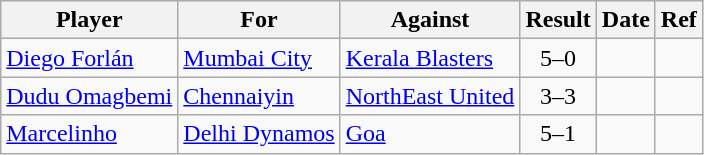<table class="wikitable">
<tr>
<th>Player</th>
<th>For</th>
<th>Against</th>
<th style="text-align:center">Result</th>
<th>Date</th>
<th>Ref</th>
</tr>
<tr>
<td> <a href='#'>Diego Forlán</a></td>
<td><a href='#'>Mumbai City</a></td>
<td><a href='#'>Kerala Blasters</a></td>
<td style="text-align:center;">5–0</td>
<td></td>
<td></td>
</tr>
<tr>
<td> <a href='#'>Dudu Omagbemi</a></td>
<td><a href='#'>Chennaiyin</a></td>
<td><a href='#'>NorthEast United</a></td>
<td style="text-align:center;">3–3</td>
<td></td>
<td></td>
</tr>
<tr>
<td> <a href='#'>Marcelinho</a></td>
<td><a href='#'>Delhi Dynamos</a></td>
<td><a href='#'>Goa</a></td>
<td style="text-align:center;">5–1</td>
<td></td>
<td></td>
</tr>
</table>
